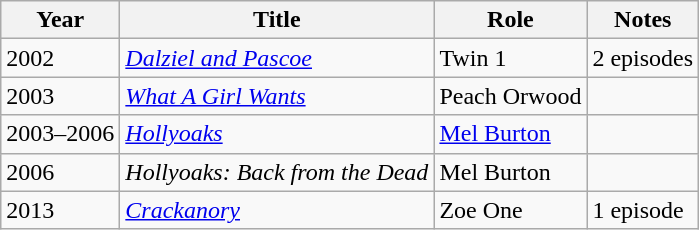<table class="wikitable">
<tr>
<th>Year</th>
<th>Title</th>
<th>Role</th>
<th>Notes</th>
</tr>
<tr>
<td>2002</td>
<td><em><a href='#'>Dalziel and Pascoe</a></em></td>
<td>Twin 1</td>
<td>2 episodes</td>
</tr>
<tr>
<td>2003</td>
<td><em><a href='#'>What A Girl Wants</a></em></td>
<td>Peach Orwood</td>
<td></td>
</tr>
<tr>
<td>2003–2006</td>
<td><em><a href='#'>Hollyoaks</a></em></td>
<td><a href='#'>Mel Burton</a></td>
<td></td>
</tr>
<tr>
<td>2006</td>
<td><em>Hollyoaks: Back from the Dead</em></td>
<td>Mel Burton</td>
<td></td>
</tr>
<tr>
<td>2013</td>
<td><em><a href='#'>Crackanory</a></em></td>
<td>Zoe One</td>
<td>1 episode</td>
</tr>
</table>
